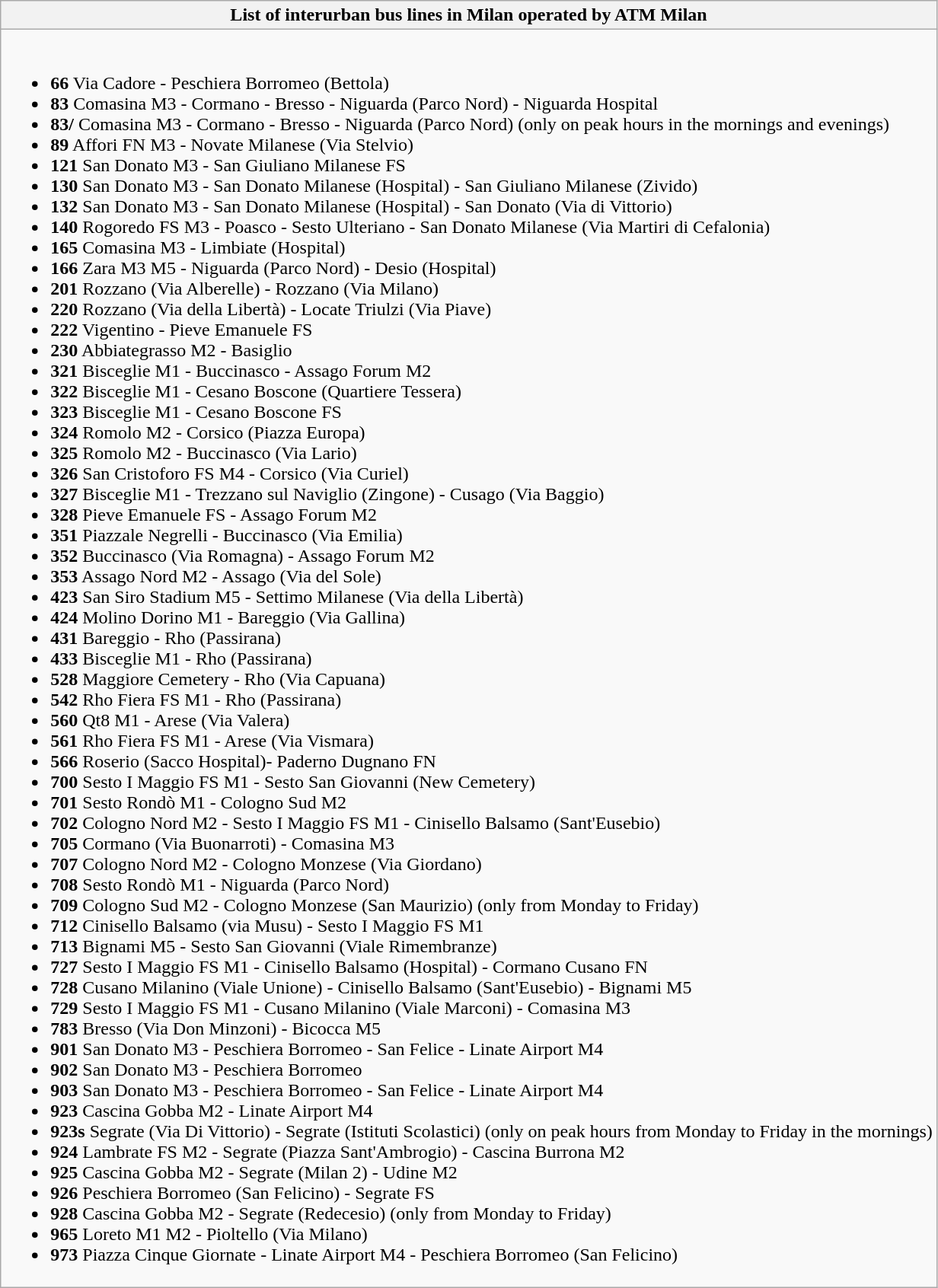<table class="wikitable collapsible collapsed">
<tr>
<th>List of interurban bus lines in Milan operated by ATM Milan</th>
</tr>
<tr>
<td><br><ul><li><strong>66</strong> Via Cadore - Peschiera Borromeo (Bettola)</li><li><strong>83</strong> Comasina M3 - Cormano - Bresso - Niguarda (Parco Nord) - Niguarda Hospital</li><li><strong>83/</strong> Comasina M3 - Cormano - Bresso - Niguarda (Parco Nord) (only on peak hours in the mornings and evenings)</li><li><strong>89</strong> Affori FN M3 - Novate Milanese (Via Stelvio) </li><li><strong>121</strong> San Donato M3 - San Giuliano Milanese FS</li><li><strong>130</strong> San Donato M3 - San Donato Milanese (Hospital) - San Giuliano Milanese (Zivido) </li><li><strong>132</strong> San Donato M3 - San Donato Milanese (Hospital) - San Donato (Via di Vittorio) </li><li><strong>140</strong> Rogoredo FS M3 - Poasco - Sesto Ulteriano - San Donato Milanese (Via Martiri di Cefalonia) </li><li><strong>165</strong> Comasina M3 - Limbiate (Hospital)</li><li><strong>166</strong> Zara M3 M5 - Niguarda (Parco Nord) - Desio (Hospital)</li><li><strong>201</strong> Rozzano (Via Alberelle) - Rozzano (Via Milano)</li><li><strong>220</strong> Rozzano (Via della Libertà) - Locate Triulzi (Via Piave)</li><li><strong>222</strong> Vigentino - Pieve Emanuele FS</li><li><strong>230</strong> Abbiategrasso M2 - Basiglio</li><li><strong>321</strong> Bisceglie M1 - Buccinasco - Assago Forum M2</li><li><strong>322</strong> Bisceglie M1 - Cesano Boscone (Quartiere Tessera)</li><li><strong>323</strong> Bisceglie M1 - Cesano Boscone FS</li><li><strong>324</strong> Romolo M2 - Corsico (Piazza Europa)</li><li><strong>325</strong> Romolo M2 - Buccinasco (Via Lario)</li><li><strong>326</strong> San Cristoforo FS M4 - Corsico (Via Curiel)</li><li><strong>327</strong> Bisceglie M1 - Trezzano sul Naviglio (Zingone) - Cusago (Via Baggio)</li><li><strong>328</strong> Pieve Emanuele FS - Assago Forum M2</li><li><strong>351</strong> Piazzale Negrelli - Buccinasco (Via Emilia)</li><li><strong>352</strong> Buccinasco (Via Romagna) - Assago Forum M2</li><li><strong>353</strong> Assago Nord M2 - Assago (Via del Sole)</li><li><strong>423</strong> San Siro Stadium M5 - Settimo Milanese (Via della Libertà) </li><li><strong>424</strong> Molino Dorino M1 - Bareggio (Via Gallina) </li><li><strong>431</strong> Bareggio - Rho (Passirana)</li><li><strong>433</strong> Bisceglie M1 - Rho (Passirana)</li><li><strong>528</strong> Maggiore Cemetery - Rho (Via Capuana)</li><li><strong>542</strong> Rho Fiera FS M1 - Rho (Passirana)</li><li><strong>560</strong> Qt8 M1 - Arese (Via Valera)</li><li><strong>561</strong> Rho Fiera FS M1 - Arese (Via Vismara)</li><li><strong>566</strong> Roserio (Sacco Hospital)- Paderno Dugnano FN</li><li><strong>700</strong> Sesto I Maggio FS M1 - Sesto San Giovanni (New Cemetery)</li><li><strong>701</strong> Sesto Rondò M1 - Cologno Sud M2</li><li><strong>702</strong> Cologno Nord M2 - Sesto I Maggio FS M1 - Cinisello Balsamo (Sant'Eusebio)</li><li><strong>705</strong> Cormano (Via Buonarroti) - Comasina M3 </li><li><strong>707</strong> Cologno Nord M2 - Cologno Monzese (Via Giordano)</li><li><strong>708</strong> Sesto Rondò M1 - Niguarda (Parco Nord)</li><li><strong>709</strong> Cologno Sud M2 - Cologno Monzese (San Maurizio) (only from Monday to Friday)</li><li><strong>712</strong> Cinisello Balsamo (via Musu) - Sesto I Maggio FS M1</li><li><strong>713</strong> Bignami M5 - Sesto San Giovanni (Viale Rimembranze)</li><li><strong>727</strong> Sesto I Maggio FS M1 - Cinisello Balsamo (Hospital) - Cormano Cusano FN</li><li><strong>728</strong> Cusano Milanino (Viale Unione) - Cinisello Balsamo (Sant'Eusebio) - Bignami M5</li><li><strong>729</strong> Sesto I Maggio FS M1 - Cusano Milanino (Viale Marconi) - Comasina M3</li><li><strong>783</strong> Bresso (Via Don Minzoni) - Bicocca M5 </li><li><strong>901</strong> San Donato M3 - Peschiera Borromeo - San Felice - Linate Airport M4 </li><li><strong>902</strong> San Donato M3 - Peschiera Borromeo </li><li><strong>903</strong> San Donato M3 - Peschiera Borromeo - San Felice - Linate Airport M4</li><li><strong>923</strong> Cascina Gobba M2 - Linate Airport M4 </li><li><strong>923s</strong> Segrate (Via Di Vittorio) - Segrate (Istituti Scolastici) (only on peak hours from Monday to Friday in the mornings)</li><li><strong>924</strong> Lambrate FS M2 - Segrate (Piazza Sant'Ambrogio) - Cascina Burrona M2</li><li><strong>925</strong> Cascina Gobba M2 - Segrate (Milan 2) - Udine M2</li><li><strong>926</strong> Peschiera Borromeo (San Felicino) - Segrate FS</li><li><strong>928</strong> Cascina Gobba M2 - Segrate (Redecesio) (only from Monday to Friday)</li><li><strong>965</strong> Loreto M1 M2 - Pioltello (Via Milano)</li><li><strong>973</strong> Piazza Cinque Giornate - Linate Airport M4 - Peschiera Borromeo (San Felicino)</li></ul></td>
</tr>
</table>
